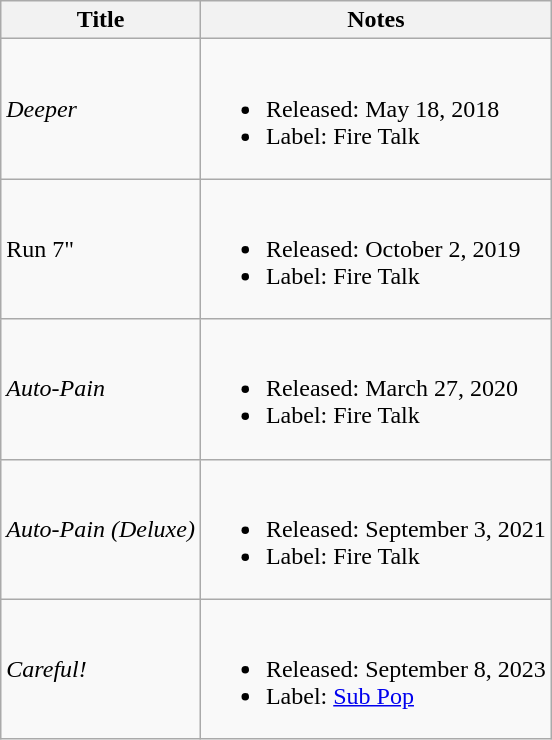<table class="wikitable">
<tr>
<th>Title</th>
<th>Notes</th>
</tr>
<tr>
<td><em>Deeper</em></td>
<td><br><ul><li>Released: May 18, 2018</li><li>Label: Fire Talk</li></ul></td>
</tr>
<tr>
<td>Run 7"</td>
<td><br><ul><li>Released: October 2, 2019</li><li>Label: Fire Talk</li></ul></td>
</tr>
<tr>
<td><em>Auto-Pain</em></td>
<td><br><ul><li>Released: March 27, 2020</li><li>Label: Fire Talk</li></ul></td>
</tr>
<tr>
<td><em>Auto-Pain (Deluxe)</em></td>
<td><br><ul><li>Released: September 3, 2021</li><li>Label: Fire Talk</li></ul></td>
</tr>
<tr>
<td><em>Careful!</em></td>
<td><br><ul><li>Released: September 8, 2023</li><li>Label: <a href='#'>Sub Pop</a></li></ul></td>
</tr>
</table>
